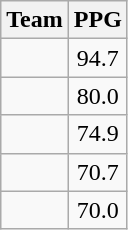<table class=wikitable>
<tr>
<th>Team</th>
<th>PPG</th>
</tr>
<tr>
<td></td>
<td align=center>94.7</td>
</tr>
<tr>
<td></td>
<td align=center>80.0</td>
</tr>
<tr>
<td></td>
<td align=center>74.9</td>
</tr>
<tr>
<td></td>
<td align=center>70.7</td>
</tr>
<tr>
<td></td>
<td align=center>70.0</td>
</tr>
</table>
